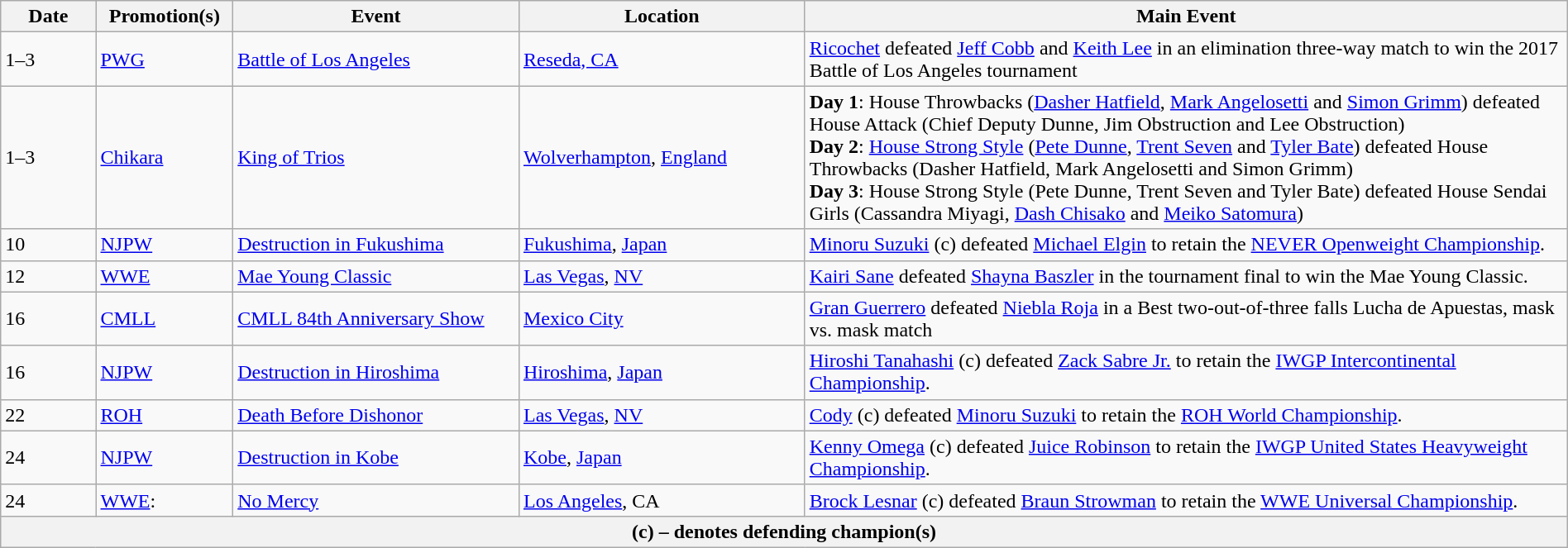<table class="wikitable" style="width:100%;">
<tr>
<th width=5%>Date</th>
<th width=5%>Promotion(s)</th>
<th width=15%>Event</th>
<th width=15%>Location</th>
<th width=40%>Main Event</th>
</tr>
<tr>
<td>1–3</td>
<td><a href='#'>PWG</a></td>
<td><a href='#'>Battle of Los Angeles</a></td>
<td><a href='#'>Reseda, CA</a></td>
<td><a href='#'>Ricochet</a> defeated <a href='#'>Jeff Cobb</a> and <a href='#'>Keith Lee</a> in an elimination three-way match to win the 2017 Battle of Los Angeles tournament</td>
</tr>
<tr>
<td>1–3</td>
<td><a href='#'>Chikara</a></td>
<td><a href='#'>King of Trios</a></td>
<td><a href='#'>Wolverhampton</a>, <a href='#'>England</a></td>
<td><strong>Day 1</strong>: House Throwbacks (<a href='#'>Dasher Hatfield</a>, <a href='#'>Mark Angelosetti</a> and <a href='#'>Simon Grimm</a>) defeated House Attack (Chief Deputy Dunne, Jim Obstruction and Lee Obstruction)<br><strong>Day 2</strong>: <a href='#'>House Strong Style</a> (<a href='#'>Pete Dunne</a>, <a href='#'>Trent Seven</a> and <a href='#'>Tyler Bate</a>) defeated House Throwbacks (Dasher Hatfield, Mark Angelosetti and Simon Grimm)<br><strong>Day 3</strong>: House Strong Style (Pete Dunne, Trent Seven and Tyler Bate) defeated House Sendai Girls (Cassandra Miyagi, <a href='#'>Dash Chisako</a> and <a href='#'>Meiko Satomura</a>)</td>
</tr>
<tr>
<td>10</td>
<td><a href='#'>NJPW</a></td>
<td><a href='#'>Destruction in Fukushima</a></td>
<td><a href='#'>Fukushima</a>, <a href='#'>Japan</a></td>
<td><a href='#'>Minoru Suzuki</a> (c) defeated <a href='#'>Michael Elgin</a> to retain the <a href='#'>NEVER Openweight Championship</a>.</td>
</tr>
<tr>
<td>12</td>
<td><a href='#'>WWE</a></td>
<td><a href='#'>Mae Young Classic</a></td>
<td><a href='#'>Las Vegas</a>, <a href='#'>NV</a></td>
<td><a href='#'>Kairi Sane</a> defeated <a href='#'>Shayna Baszler</a> in the tournament final to win the Mae Young Classic.</td>
</tr>
<tr>
<td>16</td>
<td><a href='#'>CMLL</a></td>
<td><a href='#'>CMLL 84th Anniversary Show</a></td>
<td><a href='#'>Mexico City</a></td>
<td><a href='#'>Gran Guerrero</a> defeated <a href='#'>Niebla Roja</a> in a Best two-out-of-three falls Lucha de Apuestas, mask vs. mask match</td>
</tr>
<tr>
<td>16</td>
<td><a href='#'>NJPW</a></td>
<td><a href='#'>Destruction in Hiroshima</a></td>
<td><a href='#'>Hiroshima</a>, <a href='#'>Japan</a></td>
<td><a href='#'>Hiroshi Tanahashi</a> (c) defeated <a href='#'>Zack Sabre Jr.</a> to retain the <a href='#'>IWGP Intercontinental Championship</a>.</td>
</tr>
<tr>
<td>22</td>
<td><a href='#'>ROH</a></td>
<td><a href='#'>Death Before Dishonor</a></td>
<td><a href='#'>Las Vegas</a>, <a href='#'>NV</a></td>
<td><a href='#'>Cody</a> (c) defeated <a href='#'>Minoru Suzuki</a> to retain the <a href='#'>ROH World Championship</a>.</td>
</tr>
<tr>
<td>24</td>
<td><a href='#'>NJPW</a></td>
<td><a href='#'>Destruction in Kobe</a></td>
<td><a href='#'>Kobe</a>, <a href='#'>Japan</a></td>
<td><a href='#'>Kenny Omega</a> (c) defeated <a href='#'>Juice Robinson</a> to retain the <a href='#'>IWGP United States Heavyweight Championship</a>.</td>
</tr>
<tr>
<td>24</td>
<td><a href='#'>WWE</a>:<br></td>
<td><a href='#'>No Mercy</a></td>
<td><a href='#'>Los Angeles</a>, CA</td>
<td><a href='#'>Brock Lesnar</a> (c) defeated <a href='#'>Braun Strowman</a> to retain the <a href='#'>WWE Universal Championship</a>.</td>
</tr>
<tr>
<th colspan="6">(c) – denotes defending champion(s)</th>
</tr>
</table>
